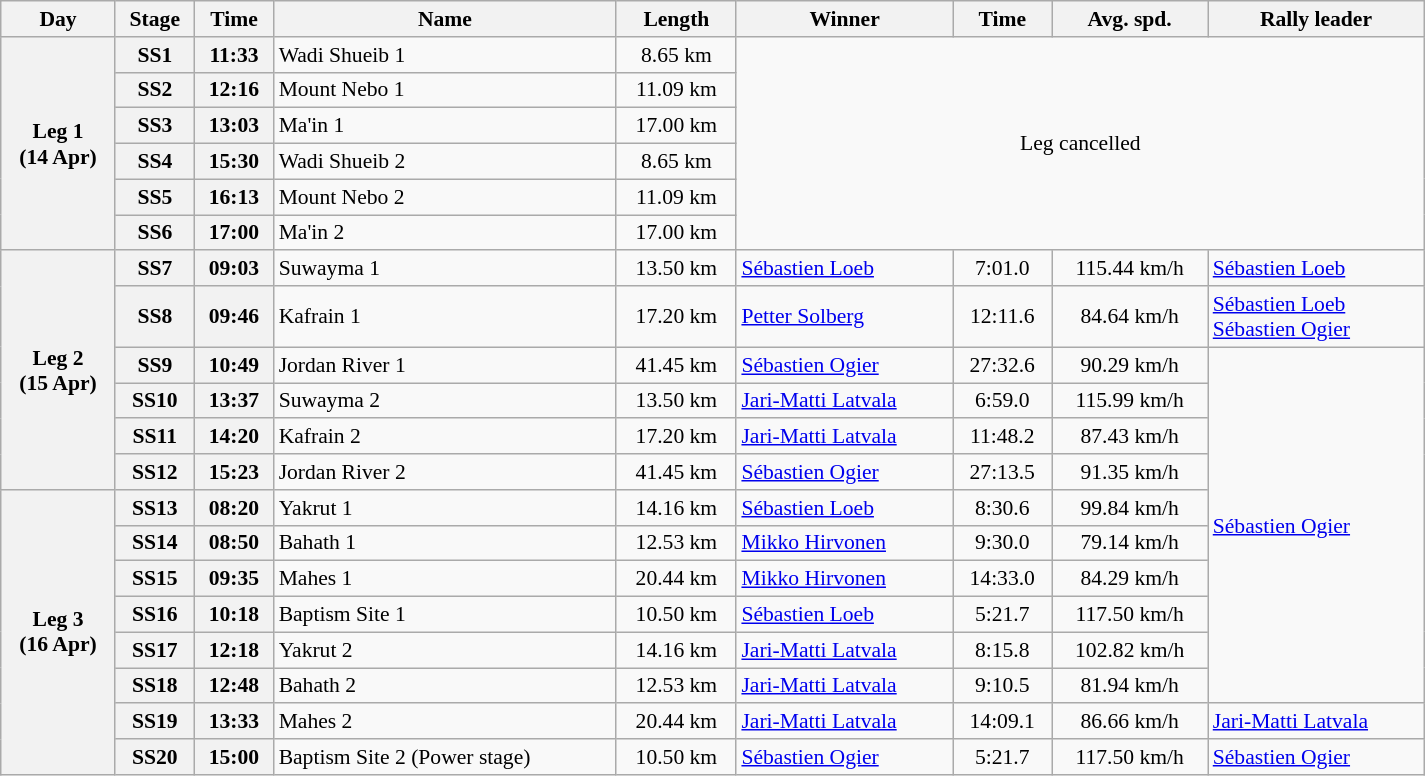<table class="wikitable" width=100% style="text-align: center; font-size: 90%; max-width: 950px;">
<tr>
<th>Day</th>
<th>Stage</th>
<th>Time</th>
<th>Name</th>
<th>Length</th>
<th>Winner</th>
<th>Time</th>
<th>Avg. spd.</th>
<th>Rally leader</th>
</tr>
<tr>
<th rowspan=6>Leg 1<br>(14 Apr)</th>
<th>SS1</th>
<th>11:33</th>
<td align=left>Wadi Shueib 1</td>
<td>8.65 km</td>
<td align=center colspan=4 rowspan=6>Leg cancelled</td>
</tr>
<tr>
<th>SS2</th>
<th>12:16</th>
<td align=left>Mount Nebo 1</td>
<td>11.09 km</td>
</tr>
<tr>
<th>SS3</th>
<th>13:03</th>
<td align=left>Ma'in 1</td>
<td>17.00 km</td>
</tr>
<tr>
<th>SS4</th>
<th>15:30</th>
<td align=left>Wadi Shueib 2</td>
<td>8.65 km</td>
</tr>
<tr>
<th>SS5</th>
<th>16:13</th>
<td align=left>Mount Nebo 2</td>
<td>11.09 km</td>
</tr>
<tr>
<th>SS6</th>
<th>17:00</th>
<td align=left>Ma'in 2</td>
<td>17.00 km</td>
</tr>
<tr>
<th rowspan=6>Leg 2<br>(15 Apr)</th>
<th>SS7</th>
<th>09:03</th>
<td align=left>Suwayma 1</td>
<td>13.50 km</td>
<td align=left> <a href='#'>Sébastien Loeb</a></td>
<td>7:01.0</td>
<td>115.44 km/h</td>
<td align=left> <a href='#'>Sébastien Loeb</a></td>
</tr>
<tr>
<th>SS8</th>
<th>09:46</th>
<td align=left>Kafrain 1</td>
<td>17.20 km</td>
<td align=left> <a href='#'>Petter Solberg</a></td>
<td>12:11.6</td>
<td>84.64 km/h</td>
<td align=left> <a href='#'>Sébastien Loeb</a><br> <a href='#'>Sébastien Ogier</a></td>
</tr>
<tr>
<th>SS9</th>
<th>10:49</th>
<td align=left>Jordan River 1</td>
<td>41.45 km</td>
<td align=left> <a href='#'>Sébastien Ogier</a></td>
<td>27:32.6</td>
<td>90.29 km/h</td>
<td align=left rowspan=10> <a href='#'>Sébastien Ogier</a></td>
</tr>
<tr>
<th>SS10</th>
<th>13:37</th>
<td align=left>Suwayma 2</td>
<td>13.50 km</td>
<td align=left> <a href='#'>Jari-Matti Latvala</a></td>
<td>6:59.0</td>
<td>115.99 km/h</td>
</tr>
<tr>
<th>SS11</th>
<th>14:20</th>
<td align=left>Kafrain 2</td>
<td>17.20 km</td>
<td align=left> <a href='#'>Jari-Matti Latvala</a></td>
<td>11:48.2</td>
<td>87.43 km/h</td>
</tr>
<tr>
<th>SS12</th>
<th>15:23</th>
<td align=left>Jordan River 2</td>
<td>41.45 km</td>
<td align=left> <a href='#'>Sébastien Ogier</a></td>
<td>27:13.5</td>
<td>91.35 km/h</td>
</tr>
<tr>
<th rowspan=8>Leg 3<br>(16 Apr)</th>
<th>SS13</th>
<th>08:20</th>
<td align=left>Yakrut 1</td>
<td>14.16 km</td>
<td align=left> <a href='#'>Sébastien Loeb</a></td>
<td>8:30.6</td>
<td>99.84 km/h</td>
</tr>
<tr>
<th>SS14</th>
<th>08:50</th>
<td align=left>Bahath 1</td>
<td>12.53 km</td>
<td align=left> <a href='#'>Mikko Hirvonen</a></td>
<td>9:30.0</td>
<td>79.14 km/h</td>
</tr>
<tr>
<th>SS15</th>
<th>09:35</th>
<td align=left>Mahes 1</td>
<td>20.44 km</td>
<td align=left> <a href='#'>Mikko Hirvonen</a></td>
<td>14:33.0</td>
<td>84.29 km/h</td>
</tr>
<tr>
<th>SS16</th>
<th>10:18</th>
<td align=left>Baptism Site 1</td>
<td>10.50 km</td>
<td align=left> <a href='#'>Sébastien Loeb</a></td>
<td>5:21.7</td>
<td>117.50 km/h</td>
</tr>
<tr>
<th>SS17</th>
<th>12:18</th>
<td align=left>Yakrut 2</td>
<td>14.16 km</td>
<td align=left> <a href='#'>Jari-Matti Latvala</a></td>
<td>8:15.8</td>
<td>102.82 km/h</td>
</tr>
<tr>
<th>SS18</th>
<th>12:48</th>
<td align=left>Bahath 2</td>
<td>12.53 km</td>
<td align=left> <a href='#'>Jari-Matti Latvala</a></td>
<td>9:10.5</td>
<td>81.94 km/h</td>
</tr>
<tr>
<th>SS19</th>
<th>13:33</th>
<td align=left>Mahes 2</td>
<td>20.44 km</td>
<td align=left> <a href='#'>Jari-Matti Latvala</a></td>
<td>14:09.1</td>
<td>86.66 km/h</td>
<td align=left> <a href='#'>Jari-Matti Latvala</a></td>
</tr>
<tr>
<th>SS20</th>
<th>15:00</th>
<td align=left>Baptism Site 2 (Power stage)</td>
<td>10.50 km</td>
<td align=left> <a href='#'>Sébastien Ogier</a></td>
<td>5:21.7</td>
<td>117.50 km/h</td>
<td align=left> <a href='#'>Sébastien Ogier</a></td>
</tr>
</table>
